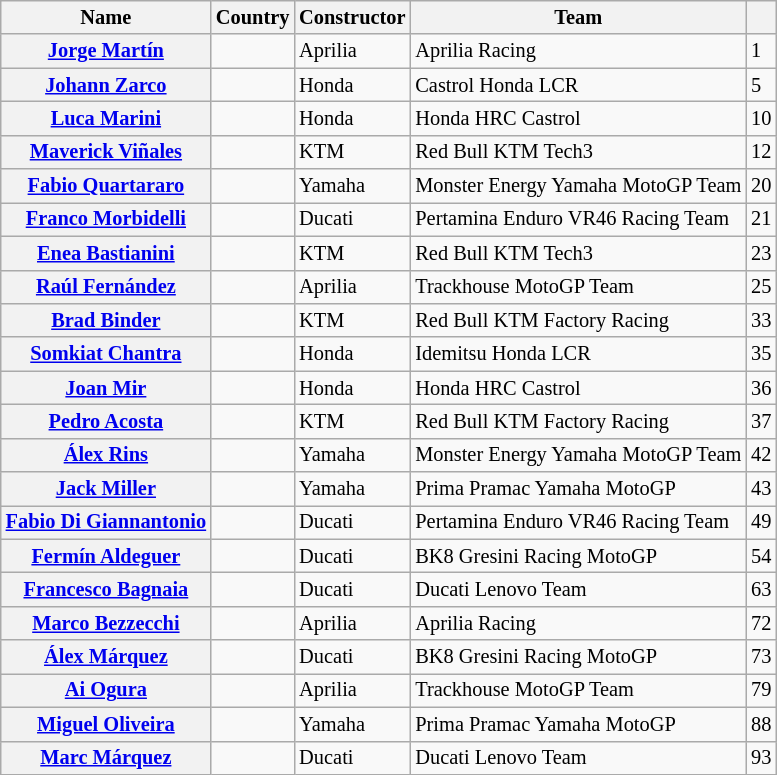<table class="wikitable" style="font-size:85%;">
<tr>
<th>Name</th>
<th>Country</th>
<th>Constructor</th>
<th>Team</th>
<th></th>
</tr>
<tr>
<th><a href='#'>Jorge Martín</a></th>
<td></td>
<td>Aprilia</td>
<td>Aprilia Racing</td>
<td>1</td>
</tr>
<tr>
<th><a href='#'>Johann Zarco</a></th>
<td></td>
<td>Honda</td>
<td>Castrol Honda LCR</td>
<td>5</td>
</tr>
<tr>
<th><a href='#'>Luca Marini</a></th>
<td></td>
<td>Honda</td>
<td>Honda HRC Castrol</td>
<td>10</td>
</tr>
<tr>
<th><a href='#'>Maverick Viñales</a></th>
<td></td>
<td>KTM</td>
<td>Red Bull KTM Tech3</td>
<td>12</td>
</tr>
<tr>
<th><a href='#'>Fabio Quartararo</a></th>
<td></td>
<td>Yamaha</td>
<td>Monster Energy Yamaha MotoGP Team</td>
<td>20</td>
</tr>
<tr>
<th><a href='#'>Franco Morbidelli</a></th>
<td></td>
<td>Ducati</td>
<td>Pertamina Enduro VR46 Racing Team</td>
<td>21</td>
</tr>
<tr>
<th><a href='#'>Enea Bastianini</a></th>
<td></td>
<td>KTM</td>
<td>Red Bull KTM Tech3</td>
<td>23</td>
</tr>
<tr>
<th><a href='#'>Raúl Fernández</a></th>
<td></td>
<td>Aprilia</td>
<td>Trackhouse MotoGP Team</td>
<td>25</td>
</tr>
<tr>
<th><a href='#'>Brad Binder</a></th>
<td></td>
<td>KTM</td>
<td>Red Bull KTM Factory Racing</td>
<td>33</td>
</tr>
<tr>
<th><a href='#'>Somkiat Chantra</a></th>
<td></td>
<td>Honda</td>
<td>Idemitsu Honda LCR</td>
<td>35</td>
</tr>
<tr>
<th><a href='#'>Joan Mir</a></th>
<td></td>
<td>Honda</td>
<td>Honda HRC Castrol</td>
<td>36</td>
</tr>
<tr>
<th><a href='#'>Pedro Acosta</a></th>
<td></td>
<td>KTM</td>
<td>Red Bull KTM Factory Racing</td>
<td>37</td>
</tr>
<tr>
<th><a href='#'>Álex Rins</a></th>
<td></td>
<td>Yamaha</td>
<td>Monster Energy Yamaha MotoGP Team</td>
<td>42</td>
</tr>
<tr>
<th><a href='#'>Jack Miller</a></th>
<td></td>
<td>Yamaha</td>
<td>Prima Pramac Yamaha MotoGP</td>
<td>43</td>
</tr>
<tr>
<th><a href='#'>Fabio Di Giannantonio</a></th>
<td></td>
<td>Ducati</td>
<td>Pertamina Enduro VR46 Racing Team</td>
<td>49</td>
</tr>
<tr>
<th><a href='#'>Fermín Aldeguer</a></th>
<td></td>
<td>Ducati</td>
<td>BK8 Gresini Racing MotoGP</td>
<td>54</td>
</tr>
<tr>
<th><a href='#'>Francesco Bagnaia</a></th>
<td></td>
<td>Ducati</td>
<td>Ducati Lenovo Team</td>
<td>63</td>
</tr>
<tr>
<th><a href='#'>Marco Bezzecchi</a></th>
<td></td>
<td>Aprilia</td>
<td>Aprilia Racing</td>
<td>72</td>
</tr>
<tr>
<th><a href='#'>Álex Márquez</a></th>
<td></td>
<td>Ducati</td>
<td>BK8 Gresini Racing MotoGP</td>
<td>73</td>
</tr>
<tr>
<th><a href='#'>Ai Ogura</a></th>
<td></td>
<td>Aprilia</td>
<td>Trackhouse MotoGP Team</td>
<td>79</td>
</tr>
<tr>
<th><a href='#'>Miguel Oliveira</a></th>
<td></td>
<td>Yamaha</td>
<td>Prima Pramac Yamaha MotoGP</td>
<td>88</td>
</tr>
<tr>
<th><a href='#'>Marc Márquez</a></th>
<td></td>
<td>Ducati</td>
<td>Ducati Lenovo Team</td>
<td>93</td>
</tr>
</table>
